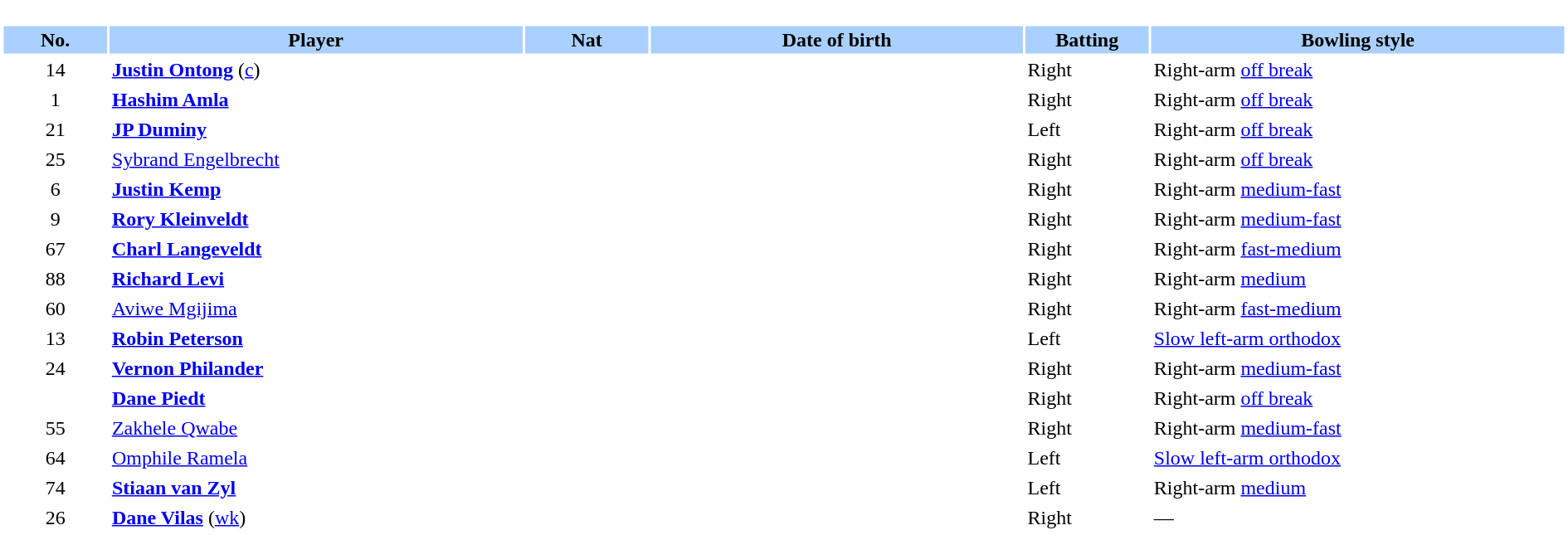<table border="0" style="width:100%;">
<tr>
<td style="vertical-align:top; background:#fff; width:90%;"><br><table border="0" cellspacing="2" cellpadding="2" style="width:100%;">
<tr style="background:#aad0ff;">
<th scope="col" style="width:5%;">No.</th>
<th scope="col" style="width:20%;">Player</th>
<th scope="col" style="width:6%;">Nat</th>
<th scope="col" style="width:18%;">Date of birth</th>
<th scope="col" style="width:6%;">Batting</th>
<th scope="col" style="width:20%;">Bowling style</th>
</tr>
<tr>
<td style="text-align:center">14</td>
<td><strong><a href='#'>Justin Ontong</a></strong> (<a href='#'>c</a>)</td>
<td style="text-align:center"></td>
<td></td>
<td>Right</td>
<td>Right-arm <a href='#'>off break</a></td>
</tr>
<tr>
<td style="text-align:center">1</td>
<td><strong><a href='#'>Hashim Amla</a></strong></td>
<td style="text-align:center"></td>
<td></td>
<td>Right</td>
<td>Right-arm <a href='#'>off break</a></td>
</tr>
<tr>
<td style="text-align:center">21</td>
<td><strong><a href='#'>JP Duminy</a></strong></td>
<td style="text-align:center"></td>
<td></td>
<td>Left</td>
<td>Right-arm <a href='#'>off break</a></td>
</tr>
<tr>
<td style="text-align:center">25</td>
<td><a href='#'>Sybrand Engelbrecht</a></td>
<td style="text-align:center"></td>
<td></td>
<td>Right</td>
<td>Right-arm <a href='#'>off break</a></td>
</tr>
<tr>
<td style="text-align:center">6</td>
<td><strong><a href='#'>Justin Kemp</a></strong></td>
<td style="text-align:center"></td>
<td></td>
<td>Right</td>
<td>Right-arm <a href='#'>medium-fast</a></td>
</tr>
<tr>
<td style="text-align:center">9</td>
<td><strong><a href='#'>Rory Kleinveldt</a></strong></td>
<td style="text-align:center"></td>
<td></td>
<td>Right</td>
<td>Right-arm <a href='#'>medium-fast</a></td>
</tr>
<tr>
<td style="text-align:center">67</td>
<td><strong><a href='#'>Charl Langeveldt</a></strong></td>
<td style="text-align:center"></td>
<td></td>
<td>Right</td>
<td>Right-arm <a href='#'>fast-medium</a></td>
</tr>
<tr>
<td style="text-align:center">88</td>
<td><strong><a href='#'>Richard Levi</a></strong></td>
<td style="text-align:center"></td>
<td></td>
<td>Right</td>
<td>Right-arm <a href='#'>medium</a></td>
</tr>
<tr>
<td style="text-align:center">60</td>
<td><a href='#'>Aviwe Mgijima</a></td>
<td style="text-align:center"></td>
<td></td>
<td>Right</td>
<td>Right-arm <a href='#'>fast-medium</a></td>
</tr>
<tr>
<td style="text-align:center">13</td>
<td><strong><a href='#'>Robin Peterson</a></strong></td>
<td style="text-align:center"></td>
<td></td>
<td>Left</td>
<td><a href='#'>Slow left-arm orthodox</a></td>
</tr>
<tr>
<td style="text-align:center">24</td>
<td><strong><a href='#'>Vernon Philander</a></strong></td>
<td style="text-align:center"></td>
<td></td>
<td>Right</td>
<td>Right-arm <a href='#'>medium-fast</a></td>
</tr>
<tr>
<td style="text-align:center"></td>
<td><strong><a href='#'>Dane Piedt</a></strong></td>
<td style="text-align:center"></td>
<td></td>
<td>Right</td>
<td>Right-arm <a href='#'>off break</a></td>
</tr>
<tr>
<td style="text-align:center">55</td>
<td><a href='#'>Zakhele Qwabe</a></td>
<td style="text-align:center"></td>
<td></td>
<td>Right</td>
<td>Right-arm <a href='#'>medium-fast</a></td>
</tr>
<tr>
<td style="text-align:center">64</td>
<td><a href='#'>Omphile Ramela</a></td>
<td style="text-align:center"></td>
<td></td>
<td>Left</td>
<td><a href='#'>Slow left-arm orthodox</a></td>
</tr>
<tr>
<td style="text-align:center">74</td>
<td><strong><a href='#'>Stiaan van Zyl</a></strong></td>
<td style="text-align:center"></td>
<td></td>
<td>Left</td>
<td>Right-arm <a href='#'>medium</a></td>
</tr>
<tr>
<td style="text-align:center">26</td>
<td><strong><a href='#'>Dane Vilas</a></strong> (<a href='#'>wk</a>)</td>
<td style="text-align:center"></td>
<td></td>
<td>Right</td>
<td>—</td>
</tr>
</table>
</td>
</tr>
</table>
